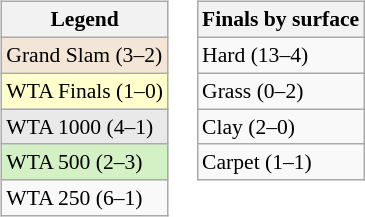<table>
<tr valign=top>
<td><br><table class=wikitable style=font-size:90%>
<tr>
<th>Legend</th>
</tr>
<tr>
<td bgcolor=#f3e6d7>Grand Slam (3–2)</td>
</tr>
<tr>
<td bgcolor=ffffcc>WTA Finals (1–0)</td>
</tr>
<tr>
<td bgcolor=#e9e9e9>WTA 1000 (4–1)</td>
</tr>
<tr>
<td bgcolor=#d4f1c5>WTA 500 (2–3)</td>
</tr>
<tr>
<td>WTA 250 (6–1)</td>
</tr>
</table>
</td>
<td><br><table class=wikitable style=font-size:90%>
<tr>
<th>Finals by surface</th>
</tr>
<tr>
<td>Hard (13–4)</td>
</tr>
<tr>
<td>Grass (0–2)</td>
</tr>
<tr>
<td>Clay (2–0)</td>
</tr>
<tr>
<td>Carpet (1–1)</td>
</tr>
</table>
</td>
</tr>
</table>
